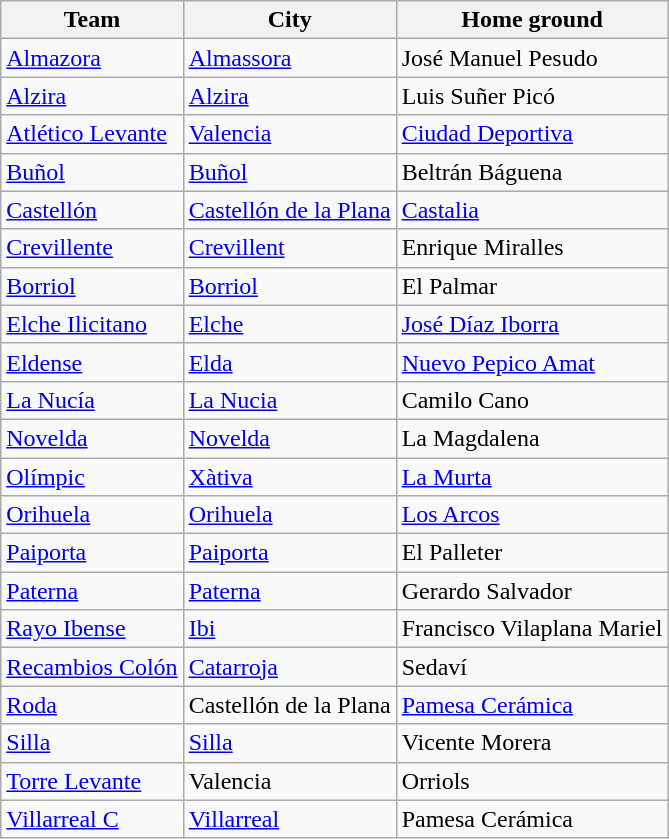<table class="wikitable sortable">
<tr>
<th>Team</th>
<th>City</th>
<th>Home ground</th>
</tr>
<tr>
<td><a href='#'>Almazora</a></td>
<td><a href='#'>Almassora</a></td>
<td>José Manuel Pesudo</td>
</tr>
<tr>
<td><a href='#'>Alzira</a></td>
<td><a href='#'>Alzira</a></td>
<td>Luis Suñer Picó</td>
</tr>
<tr>
<td><a href='#'>Atlético Levante</a></td>
<td><a href='#'>Valencia</a></td>
<td><a href='#'>Ciudad Deportiva</a></td>
</tr>
<tr>
<td><a href='#'>Buñol</a></td>
<td><a href='#'>Buñol</a></td>
<td>Beltrán Báguena</td>
</tr>
<tr>
<td><a href='#'>Castellón</a></td>
<td><a href='#'>Castellón de la Plana</a></td>
<td><a href='#'>Castalia</a></td>
</tr>
<tr>
<td><a href='#'>Crevillente</a></td>
<td><a href='#'>Crevillent</a></td>
<td>Enrique Miralles</td>
</tr>
<tr>
<td><a href='#'>Borriol</a></td>
<td><a href='#'>Borriol</a></td>
<td>El Palmar</td>
</tr>
<tr>
<td><a href='#'>Elche Ilicitano</a></td>
<td><a href='#'>Elche</a></td>
<td><a href='#'>José Díaz Iborra</a></td>
</tr>
<tr>
<td><a href='#'>Eldense</a></td>
<td><a href='#'>Elda</a></td>
<td><a href='#'>Nuevo Pepico Amat</a></td>
</tr>
<tr>
<td><a href='#'>La Nucía</a></td>
<td><a href='#'>La Nucia</a></td>
<td>Camilo Cano</td>
</tr>
<tr>
<td><a href='#'>Novelda</a></td>
<td><a href='#'>Novelda</a></td>
<td>La Magdalena</td>
</tr>
<tr>
<td><a href='#'>Olímpic</a></td>
<td><a href='#'>Xàtiva</a></td>
<td><a href='#'>La Murta</a></td>
</tr>
<tr>
<td><a href='#'>Orihuela</a></td>
<td><a href='#'>Orihuela</a></td>
<td><a href='#'>Los Arcos</a></td>
</tr>
<tr>
<td><a href='#'>Paiporta</a></td>
<td><a href='#'>Paiporta</a></td>
<td>El Palleter</td>
</tr>
<tr>
<td><a href='#'>Paterna</a></td>
<td><a href='#'>Paterna</a></td>
<td>Gerardo Salvador</td>
</tr>
<tr>
<td><a href='#'>Rayo Ibense</a></td>
<td><a href='#'>Ibi</a></td>
<td>Francisco Vilaplana Mariel</td>
</tr>
<tr>
<td><a href='#'>Recambios Colón</a></td>
<td><a href='#'>Catarroja</a></td>
<td>Sedaví</td>
</tr>
<tr>
<td><a href='#'>Roda</a></td>
<td>Castellón de la Plana</td>
<td><a href='#'>Pamesa Cerámica</a></td>
</tr>
<tr>
<td><a href='#'>Silla</a></td>
<td><a href='#'>Silla</a></td>
<td>Vicente Morera</td>
</tr>
<tr>
<td><a href='#'>Torre Levante</a></td>
<td>Valencia</td>
<td>Orriols</td>
</tr>
<tr>
<td><a href='#'>Villarreal C</a></td>
<td><a href='#'>Villarreal</a></td>
<td>Pamesa Cerámica</td>
</tr>
</table>
